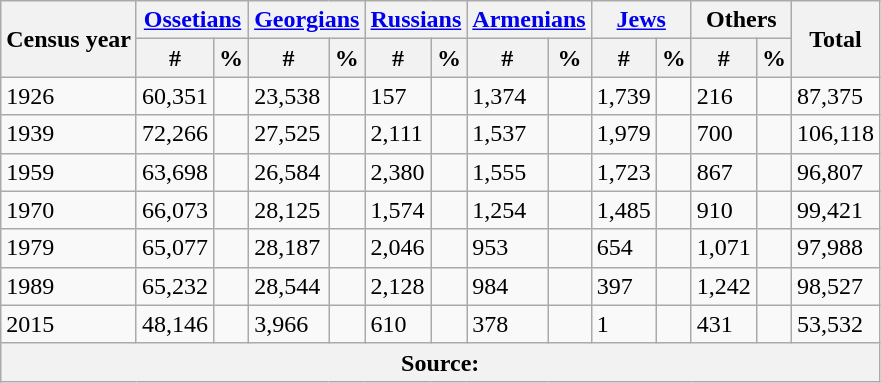<table class="wikitable sortable">
<tr>
<th rowspan="2">Census year</th>
<th colspan="2"><a href='#'>Ossetians</a></th>
<th colspan="2"><a href='#'>Georgians</a></th>
<th colspan="2"><a href='#'>Russians</a></th>
<th colspan="2"><a href='#'>Armenians</a></th>
<th colspan="2"><a href='#'>Jews</a></th>
<th colspan="2">Others</th>
<th rowspan="2">Total</th>
</tr>
<tr>
<th>#</th>
<th>%</th>
<th>#</th>
<th>%</th>
<th>#</th>
<th>%</th>
<th>#</th>
<th>%</th>
<th>#</th>
<th>%</th>
<th>#</th>
<th>%</th>
</tr>
<tr>
<td>1926</td>
<td>60,351</td>
<td></td>
<td>23,538</td>
<td></td>
<td>157</td>
<td></td>
<td>1,374</td>
<td></td>
<td>1,739</td>
<td></td>
<td>216</td>
<td></td>
<td>87,375</td>
</tr>
<tr>
<td>1939</td>
<td>72,266</td>
<td></td>
<td>27,525</td>
<td></td>
<td>2,111</td>
<td></td>
<td>1,537</td>
<td></td>
<td>1,979</td>
<td></td>
<td>700</td>
<td></td>
<td>106,118</td>
</tr>
<tr>
<td>1959</td>
<td>63,698</td>
<td></td>
<td>26,584</td>
<td></td>
<td>2,380</td>
<td></td>
<td>1,555</td>
<td></td>
<td>1,723</td>
<td></td>
<td>867</td>
<td></td>
<td>96,807</td>
</tr>
<tr>
<td>1970</td>
<td>66,073</td>
<td></td>
<td>28,125</td>
<td></td>
<td>1,574</td>
<td></td>
<td>1,254</td>
<td></td>
<td>1,485</td>
<td></td>
<td>910</td>
<td></td>
<td>99,421</td>
</tr>
<tr>
<td>1979</td>
<td>65,077</td>
<td></td>
<td>28,187</td>
<td></td>
<td>2,046</td>
<td></td>
<td>953</td>
<td></td>
<td>654</td>
<td></td>
<td>1,071</td>
<td></td>
<td>97,988</td>
</tr>
<tr>
<td>1989</td>
<td>65,232</td>
<td></td>
<td>28,544</td>
<td></td>
<td>2,128</td>
<td></td>
<td>984</td>
<td></td>
<td>397</td>
<td></td>
<td>1,242</td>
<td></td>
<td>98,527</td>
</tr>
<tr>
<td>2015</td>
<td>48,146</td>
<td></td>
<td>3,966</td>
<td></td>
<td>610</td>
<td></td>
<td>378</td>
<td></td>
<td>1</td>
<td></td>
<td>431</td>
<td></td>
<td>53,532</td>
</tr>
<tr>
<th colspan="100%">Source:</th>
</tr>
</table>
